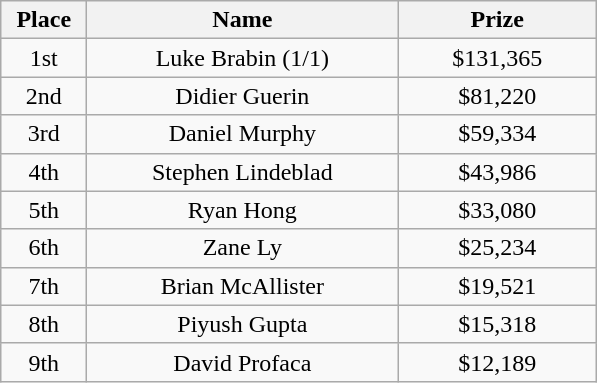<table class="wikitable">
<tr>
<th width="50">Place</th>
<th width="200">Name</th>
<th width="125">Prize</th>
</tr>
<tr>
<td align = "center">1st</td>
<td align = "center">Luke Brabin (1/1)</td>
<td align = "center">$131,365</td>
</tr>
<tr>
<td align = "center">2nd</td>
<td align = "center">Didier Guerin</td>
<td align = "center">$81,220</td>
</tr>
<tr>
<td align = "center">3rd</td>
<td align = "center">Daniel Murphy</td>
<td align = "center">$59,334</td>
</tr>
<tr>
<td align = "center">4th</td>
<td align = "center">Stephen Lindeblad</td>
<td align = "center">$43,986</td>
</tr>
<tr>
<td align = "center">5th</td>
<td align = "center">Ryan Hong</td>
<td align = "center">$33,080</td>
</tr>
<tr>
<td align = "center">6th</td>
<td align = "center">Zane Ly</td>
<td align = "center">$25,234</td>
</tr>
<tr>
<td align = "center">7th</td>
<td align = "center">Brian McAllister</td>
<td align = "center">$19,521</td>
</tr>
<tr>
<td align = "center">8th</td>
<td align = "center">Piyush Gupta</td>
<td align = "center">$15,318</td>
</tr>
<tr>
<td align = "center">9th</td>
<td align = "center">David Profaca</td>
<td align = "center">$12,189</td>
</tr>
</table>
